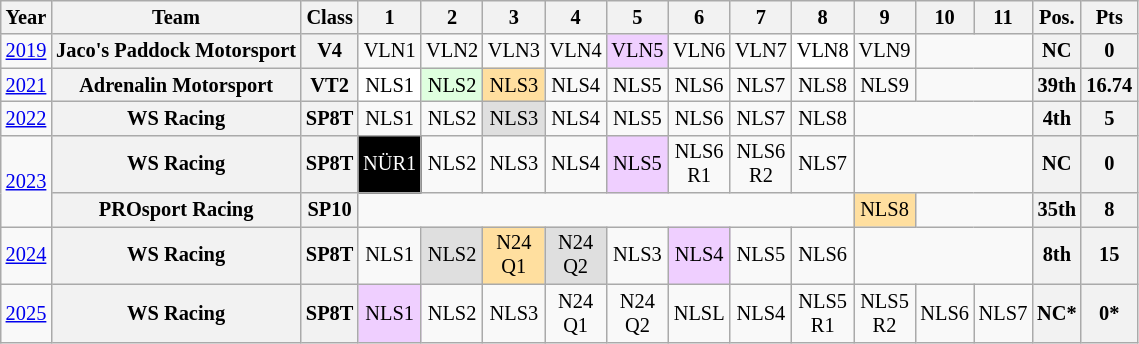<table class="wikitable" style="text-align:center; font-size:85%">
<tr>
<th>Year</th>
<th>Team</th>
<th>Class</th>
<th>1</th>
<th>2</th>
<th>3</th>
<th>4</th>
<th>5</th>
<th>6</th>
<th>7</th>
<th>8</th>
<th>9</th>
<th>10</th>
<th>11</th>
<th>Pos.</th>
<th>Pts</th>
</tr>
<tr>
<td><a href='#'>2019</a></td>
<th>Jaco's Paddock Motorsport</th>
<th>V4</th>
<td>VLN1</td>
<td>VLN2</td>
<td>VLN3</td>
<td>VLN4</td>
<td style="background:#efcfff;">VLN5<br></td>
<td>VLN6</td>
<td>VLN7</td>
<td style="background:#ffffff;">VLN8<br></td>
<td>VLN9</td>
<td colspan=2></td>
<th>NC</th>
<th>0</th>
</tr>
<tr>
<td><a href='#'>2021</a></td>
<th>Adrenalin Motorsport</th>
<th>VT2</th>
<td style="background:#ffffff;">NLS1<br></td>
<td style="background:#dfffdf;">NLS2<br></td>
<td style="background:#ffdf9f;">NLS3<br></td>
<td>NLS4</td>
<td>NLS5</td>
<td>NLS6</td>
<td>NLS7</td>
<td>NLS8</td>
<td>NLS9</td>
<td colspan=2></td>
<th>39th</th>
<th>16.74</th>
</tr>
<tr>
<td><a href='#'>2022</a></td>
<th>WS Racing</th>
<th>SP8T</th>
<td>NLS1<br></td>
<td>NLS2</td>
<td style="background:#dfdfdf;">NLS3<br></td>
<td>NLS4</td>
<td>NLS5</td>
<td>NLS6</td>
<td>NLS7</td>
<td>NLS8</td>
<td colspan=3></td>
<th>4th</th>
<th>5</th>
</tr>
<tr>
<td rowspan=2><a href='#'>2023</a></td>
<th>WS Racing</th>
<th>SP8T</th>
<td style="background:#000000; color:white;">NÜR1<br></td>
<td>NLS2</td>
<td>NLS3</td>
<td>NLS4</td>
<td style="background:#efcfff">NLS5<br></td>
<td>NLS6<br>R1</td>
<td>NLS6<br>R2</td>
<td>NLS7</td>
<td colspan=3></td>
<th>NC</th>
<th>0</th>
</tr>
<tr>
<th>PROsport Racing</th>
<th>SP10</th>
<td colspan=8></td>
<td style="background:#ffdf9f">NLS8<br></td>
<td colspan=2></td>
<th>35th</th>
<th>8</th>
</tr>
<tr>
<td><a href='#'>2024</a></td>
<th>WS Racing</th>
<th>SP8T</th>
<td>NLS1</td>
<td style="background:#dfdfdf;">NLS2<br></td>
<td style="background:#ffdf9f;">N24<br>Q1<br></td>
<td style="background:#dfdfdf;">N24<br>Q2<br></td>
<td>NLS3</td>
<td style="background:#efcfff;">NLS4<br></td>
<td>NLS5</td>
<td>NLS6</td>
<td colspan=3></td>
<th>8th</th>
<th>15</th>
</tr>
<tr>
<td><a href='#'>2025</a></td>
<th>WS Racing</th>
<th>SP8T</th>
<td style="background:#efcfff;">NLS1<br></td>
<td>NLS2</td>
<td>NLS3</td>
<td>N24<br>Q1</td>
<td>N24<br>Q2</td>
<td>NLSL</td>
<td>NLS4</td>
<td>NLS5<br>R1</td>
<td>NLS5<br>R2</td>
<td>NLS6</td>
<td>NLS7</td>
<th>NC*</th>
<th>0*</th>
</tr>
</table>
